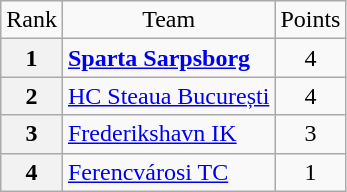<table class="wikitable" style="text-align: center;">
<tr>
<td>Rank</td>
<td>Team</td>
<td>Points</td>
</tr>
<tr>
<th>1</th>
<td style="text-align: left;"> <strong><a href='#'>Sparta Sarpsborg</a></strong></td>
<td>4</td>
</tr>
<tr>
<th>2</th>
<td style="text-align: left;"> <a href='#'>HC Steaua București</a></td>
<td>4</td>
</tr>
<tr>
<th>3</th>
<td style="text-align: left;"> <a href='#'>Frederikshavn IK</a></td>
<td>3</td>
</tr>
<tr>
<th>4</th>
<td style="text-align: left;"> <a href='#'>Ferencvárosi TC</a></td>
<td>1</td>
</tr>
</table>
